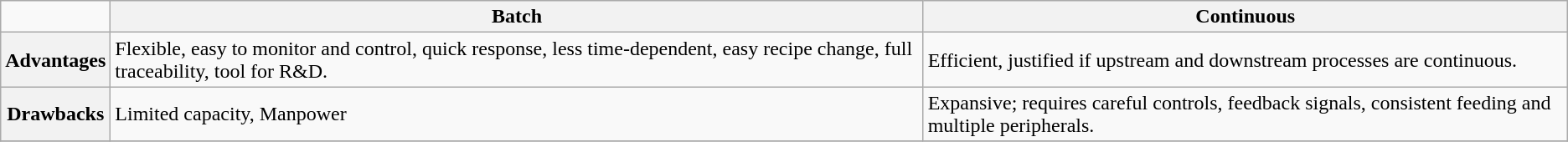<table class="wikitable">
<tr>
<td></td>
<th>Batch</th>
<th>Continuous</th>
</tr>
<tr>
<th>Advantages</th>
<td>Flexible, easy to monitor and control, quick response, less time-dependent, easy recipe change, full traceability, tool for R&D.</td>
<td>Efficient, justified if upstream and downstream processes are continuous.</td>
</tr>
<tr>
<th>Drawbacks</th>
<td>Limited capacity, Manpower</td>
<td>Expansive; requires careful controls, feedback signals, consistent feeding and multiple peripherals.</td>
</tr>
<tr>
</tr>
</table>
